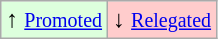<table class="wikitable" align="center">
<tr>
<td style="background:#ddffdd">↑ <small><a href='#'>Promoted</a></small></td>
<td style="background:#ffcccc">↓ <small><a href='#'>Relegated</a></small></td>
</tr>
</table>
